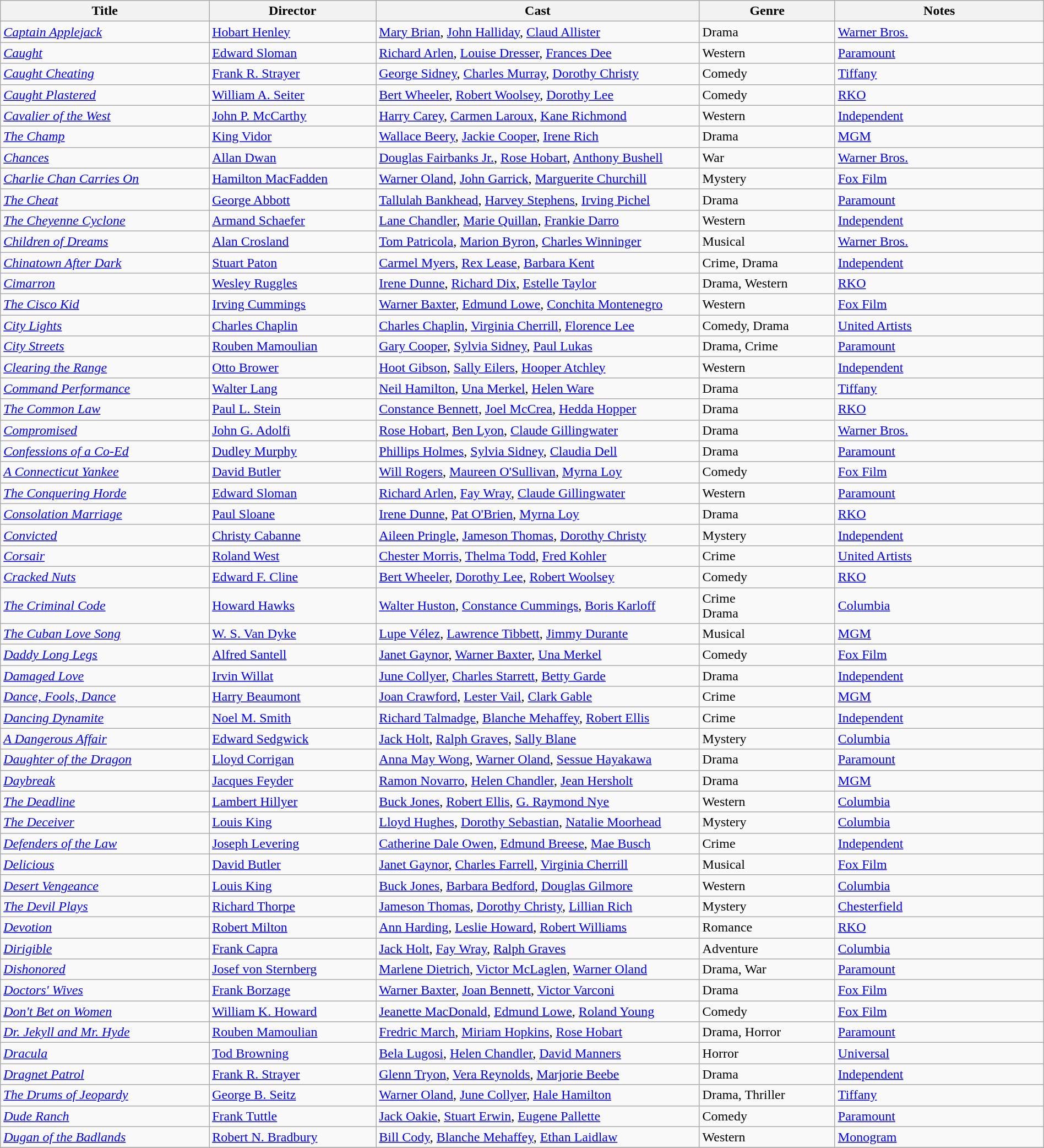<table class="wikitable" style="width:100%;">
<tr>
<th style="width:20%;">Title</th>
<th style="width:16%;">Director</th>
<th style="width:31%;">Cast</th>
<th style="width:13%;">Genre</th>
<th style="width:20%;">Notes</th>
</tr>
<tr>
<td><em><a href='#'>Captain Applejack</a></em></td>
<td><a href='#'>Hobart Henley</a></td>
<td><a href='#'>Mary Brian</a>, <a href='#'>John Halliday</a>, <a href='#'>Claud Allister</a></td>
<td>Drama</td>
<td><a href='#'>Warner Bros.</a></td>
</tr>
<tr>
<td><em><a href='#'>Caught</a></em></td>
<td><a href='#'>Edward Sloman</a></td>
<td><a href='#'>Richard Arlen</a>, <a href='#'>Louise Dresser</a>, <a href='#'>Frances Dee</a></td>
<td>Western</td>
<td><a href='#'>Paramount</a></td>
</tr>
<tr>
<td><em><a href='#'>Caught Cheating</a></em></td>
<td><a href='#'>Frank R. Strayer</a></td>
<td><a href='#'>George Sidney</a>, <a href='#'>Charles Murray</a>, <a href='#'>Dorothy Christy</a></td>
<td>Comedy</td>
<td><a href='#'>Tiffany</a></td>
</tr>
<tr>
<td><em><a href='#'>Caught Plastered</a></em></td>
<td><a href='#'>William A. Seiter</a></td>
<td><a href='#'>Bert Wheeler</a>, <a href='#'>Robert Woolsey</a>, <a href='#'>Dorothy Lee</a></td>
<td>Comedy</td>
<td><a href='#'>RKO</a></td>
</tr>
<tr>
<td><em><a href='#'>Cavalier of the West</a></em></td>
<td><a href='#'>John P. McCarthy</a></td>
<td><a href='#'>Harry Carey</a>, <a href='#'>Carmen Laroux</a>, <a href='#'>Kane Richmond</a></td>
<td>Western</td>
<td><a href='#'>Independent</a></td>
</tr>
<tr>
<td><em><a href='#'>The Champ</a></em></td>
<td><a href='#'>King Vidor</a></td>
<td><a href='#'>Wallace Beery</a>, <a href='#'>Jackie Cooper</a>, <a href='#'>Irene Rich</a></td>
<td>Drama</td>
<td><a href='#'>MGM</a></td>
</tr>
<tr>
<td><em><a href='#'>Chances</a></em></td>
<td><a href='#'>Allan Dwan</a></td>
<td><a href='#'>Douglas Fairbanks Jr.</a>, <a href='#'>Rose Hobart</a>, <a href='#'>Anthony Bushell</a></td>
<td>War</td>
<td><a href='#'>Warner Bros.</a></td>
</tr>
<tr>
<td><em><a href='#'>Charlie Chan Carries On</a></em></td>
<td><a href='#'>Hamilton MacFadden</a></td>
<td><a href='#'>Warner Oland</a>, <a href='#'>John Garrick</a>, <a href='#'>Marguerite Churchill</a></td>
<td>Mystery</td>
<td><a href='#'>Fox Film</a></td>
</tr>
<tr>
<td><em><a href='#'>The Cheat</a></em></td>
<td><a href='#'>George Abbott</a></td>
<td><a href='#'>Tallulah Bankhead</a>, <a href='#'>Harvey Stephens</a>, <a href='#'>Irving Pichel</a></td>
<td>Drama</td>
<td><a href='#'>Paramount</a></td>
</tr>
<tr>
<td><em><a href='#'>The Cheyenne Cyclone</a></em></td>
<td><a href='#'>Armand Schaefer</a></td>
<td><a href='#'>Lane Chandler</a>, <a href='#'>Marie Quillan</a>, <a href='#'>Frankie Darro</a></td>
<td>Western</td>
<td><a href='#'>Independent</a></td>
</tr>
<tr>
<td><em><a href='#'>Children of Dreams</a></em></td>
<td><a href='#'>Alan Crosland</a></td>
<td><a href='#'>Tom Patricola</a>, <a href='#'>Marion Byron</a>, <a href='#'>Charles Winninger</a></td>
<td>Musical</td>
<td><a href='#'>Warner Bros.</a></td>
</tr>
<tr>
<td><em><a href='#'>Chinatown After Dark</a></em></td>
<td><a href='#'>Stuart Paton</a></td>
<td><a href='#'>Carmel Myers</a>, <a href='#'>Rex Lease</a>, <a href='#'>Barbara Kent</a></td>
<td>Crime, Drama</td>
<td><a href='#'>Independent</a></td>
</tr>
<tr>
<td><em><a href='#'>Cimarron</a></em></td>
<td><a href='#'>Wesley Ruggles</a></td>
<td><a href='#'>Irene Dunne</a>, <a href='#'>Richard Dix</a>, <a href='#'>Estelle Taylor</a></td>
<td>Drama, Western</td>
<td><a href='#'>RKO</a></td>
</tr>
<tr>
<td><em><a href='#'>The Cisco Kid</a></em></td>
<td><a href='#'>Irving Cummings</a></td>
<td><a href='#'>Warner Baxter</a>, <a href='#'>Edmund Lowe</a>, <a href='#'>Conchita Montenegro</a></td>
<td>Western</td>
<td><a href='#'>Fox Film</a></td>
</tr>
<tr>
<td><em><a href='#'>City Lights</a></em></td>
<td><a href='#'>Charles Chaplin</a></td>
<td><a href='#'>Charles Chaplin</a>, <a href='#'>Virginia Cherrill</a>, <a href='#'>Florence Lee</a></td>
<td>Comedy, Drama</td>
<td><a href='#'>United Artists</a></td>
</tr>
<tr>
<td><em><a href='#'>City Streets</a></em></td>
<td><a href='#'>Rouben Mamoulian</a></td>
<td><a href='#'>Gary Cooper</a>, <a href='#'>Sylvia Sidney</a>, <a href='#'>Paul Lukas</a></td>
<td>Drama, Crime</td>
<td><a href='#'>Paramount</a></td>
</tr>
<tr>
<td><em><a href='#'>Clearing the Range</a></em></td>
<td><a href='#'>Otto Brower</a></td>
<td><a href='#'>Hoot Gibson</a>, <a href='#'>Sally Eilers</a>, <a href='#'>Hooper Atchley</a></td>
<td>Western</td>
<td><a href='#'>Independent</a></td>
</tr>
<tr>
<td><em><a href='#'>Command Performance</a></em></td>
<td><a href='#'>Walter Lang</a></td>
<td><a href='#'>Neil Hamilton</a>, <a href='#'>Una Merkel</a>, <a href='#'>Helen Ware</a></td>
<td>Drama</td>
<td><a href='#'>Tiffany</a></td>
</tr>
<tr>
<td><em><a href='#'>The Common Law</a></em></td>
<td><a href='#'>Paul L. Stein</a></td>
<td><a href='#'>Constance Bennett</a>, <a href='#'>Joel McCrea</a>, <a href='#'>Hedda Hopper</a></td>
<td>Drama</td>
<td><a href='#'>RKO</a></td>
</tr>
<tr>
<td><em><a href='#'>Compromised</a></em></td>
<td><a href='#'>John G. Adolfi</a></td>
<td><a href='#'>Rose Hobart</a>, <a href='#'>Ben Lyon</a>, <a href='#'>Claude Gillingwater</a></td>
<td>Drama</td>
<td><a href='#'>Warner Bros.</a></td>
</tr>
<tr>
<td><em><a href='#'>Confessions of a Co-Ed</a></em></td>
<td><a href='#'>Dudley Murphy</a></td>
<td><a href='#'>Phillips Holmes</a>, <a href='#'>Sylvia Sidney</a>, <a href='#'>Claudia Dell</a></td>
<td>Drama</td>
<td><a href='#'>Paramount</a></td>
</tr>
<tr>
<td><em><a href='#'>A Connecticut Yankee</a></em></td>
<td><a href='#'>David Butler</a></td>
<td><a href='#'>Will Rogers</a>, <a href='#'>Maureen O'Sullivan</a>, <a href='#'>Myrna Loy</a></td>
<td>Comedy</td>
<td><a href='#'>Fox Film</a></td>
</tr>
<tr>
<td><em><a href='#'>The Conquering Horde</a></em></td>
<td><a href='#'>Edward Sloman</a></td>
<td><a href='#'>Richard Arlen</a>, <a href='#'>Fay Wray</a>, <a href='#'>Claude Gillingwater</a></td>
<td>Western</td>
<td><a href='#'>Paramount</a></td>
</tr>
<tr>
<td><em><a href='#'>Consolation Marriage</a></em></td>
<td><a href='#'>Paul Sloane</a></td>
<td><a href='#'>Irene Dunne</a>, <a href='#'>Pat O'Brien</a>, <a href='#'>Myrna Loy</a></td>
<td>Drama</td>
<td><a href='#'>RKO</a></td>
</tr>
<tr>
<td><em><a href='#'>Convicted</a></em></td>
<td><a href='#'>Christy Cabanne</a></td>
<td><a href='#'>Aileen Pringle</a>, <a href='#'>Jameson Thomas</a>, <a href='#'>Dorothy Christy</a></td>
<td>Mystery</td>
<td><a href='#'>Independent</a></td>
</tr>
<tr>
<td><em><a href='#'>Corsair</a></em></td>
<td><a href='#'>Roland West</a></td>
<td><a href='#'>Chester Morris</a>, <a href='#'>Thelma Todd</a>, <a href='#'>Fred Kohler</a></td>
<td>Crime</td>
<td><a href='#'>United Artists</a></td>
</tr>
<tr>
<td><em><a href='#'>Cracked Nuts</a></em></td>
<td><a href='#'>Edward F. Cline</a></td>
<td><a href='#'>Bert Wheeler</a>, <a href='#'>Dorothy Lee</a>, <a href='#'>Robert Woolsey</a></td>
<td>Comedy</td>
<td><a href='#'>RKO</a></td>
</tr>
<tr>
<td><em><a href='#'>The Criminal Code</a></em></td>
<td><a href='#'>Howard Hawks</a></td>
<td><a href='#'>Walter Huston</a>, <a href='#'>Constance Cummings</a>, <a href='#'>Boris Karloff</a></td>
<td>Crime<br>Drama</td>
<td><a href='#'>Columbia</a></td>
</tr>
<tr>
<td><em><a href='#'>The Cuban Love Song</a></em></td>
<td><a href='#'>W. S. Van Dyke</a></td>
<td><a href='#'>Lupe Vélez</a>, <a href='#'>Lawrence Tibbett</a>, <a href='#'>Jimmy Durante</a></td>
<td>Musical</td>
<td><a href='#'>MGM</a></td>
</tr>
<tr>
<td><em><a href='#'>Daddy Long Legs</a></em></td>
<td><a href='#'>Alfred Santell</a></td>
<td><a href='#'>Janet Gaynor</a>, <a href='#'>Warner Baxter</a>, <a href='#'>Una Merkel</a></td>
<td>Comedy</td>
<td><a href='#'>Fox Film</a></td>
</tr>
<tr>
<td><em><a href='#'>Damaged Love</a></em></td>
<td><a href='#'>Irvin Willat</a></td>
<td><a href='#'>June Collyer</a>, <a href='#'>Charles Starrett</a>, <a href='#'>Betty Garde</a></td>
<td>Drama</td>
<td><a href='#'>Independent</a></td>
</tr>
<tr>
<td><em><a href='#'>Dance, Fools, Dance</a></em></td>
<td><a href='#'>Harry Beaumont</a></td>
<td><a href='#'>Joan Crawford</a>, <a href='#'>Lester Vail</a>, <a href='#'>Clark Gable</a></td>
<td>Crime</td>
<td><a href='#'>MGM</a></td>
</tr>
<tr>
<td><em><a href='#'>Dancing Dynamite</a></em></td>
<td><a href='#'>Noel M. Smith</a></td>
<td><a href='#'>Richard Talmadge</a>, <a href='#'>Blanche Mehaffey</a>, <a href='#'>Robert Ellis</a></td>
<td>Crime</td>
<td><a href='#'>Independent</a></td>
</tr>
<tr>
<td><em><a href='#'>A Dangerous Affair</a></em></td>
<td><a href='#'>Edward Sedgwick</a></td>
<td><a href='#'>Jack Holt</a>, <a href='#'>Ralph Graves</a>, <a href='#'>Sally Blane</a></td>
<td>Mystery</td>
<td><a href='#'>Columbia</a></td>
</tr>
<tr>
<td><em><a href='#'>Daughter of the Dragon</a></em></td>
<td><a href='#'>Lloyd Corrigan</a></td>
<td><a href='#'>Anna May Wong</a>, <a href='#'>Warner Oland</a>, <a href='#'>Sessue Hayakawa</a></td>
<td>Drama</td>
<td><a href='#'>Paramount</a></td>
</tr>
<tr>
<td><em><a href='#'>Daybreak</a></em></td>
<td><a href='#'>Jacques Feyder</a></td>
<td><a href='#'>Ramon Novarro</a>, <a href='#'>Helen Chandler</a>, <a href='#'>Jean Hersholt</a></td>
<td>Drama</td>
<td><a href='#'>MGM</a></td>
</tr>
<tr>
<td><em><a href='#'>The Deadline</a></em></td>
<td><a href='#'>Lambert Hillyer</a></td>
<td><a href='#'>Buck Jones</a>, <a href='#'>Robert Ellis</a>, <a href='#'>G. Raymond Nye</a></td>
<td>Western</td>
<td><a href='#'>Columbia</a></td>
</tr>
<tr>
<td><em><a href='#'>The Deceiver</a></em></td>
<td><a href='#'>Louis King</a></td>
<td><a href='#'>Lloyd Hughes</a>, <a href='#'>Dorothy Sebastian</a>, <a href='#'>Natalie Moorhead</a></td>
<td>Mystery</td>
<td><a href='#'>Columbia</a></td>
</tr>
<tr>
<td><em><a href='#'>Defenders of the Law</a></em></td>
<td><a href='#'>Joseph Levering</a></td>
<td><a href='#'>Catherine Dale Owen</a>, <a href='#'>Edmund Breese</a>, <a href='#'>Mae Busch</a></td>
<td>Crime</td>
<td><a href='#'>Independent</a></td>
</tr>
<tr>
<td><em><a href='#'>Delicious</a></em></td>
<td><a href='#'>David Butler</a></td>
<td><a href='#'>Janet Gaynor</a>, <a href='#'>Charles Farrell</a>, <a href='#'>Virginia Cherrill</a></td>
<td>Musical</td>
<td><a href='#'>Fox Film</a></td>
</tr>
<tr>
<td><em><a href='#'>Desert Vengeance</a></em></td>
<td><a href='#'>Louis King</a></td>
<td><a href='#'>Buck Jones</a>, <a href='#'>Barbara Bedford</a>, <a href='#'>Douglas Gilmore</a></td>
<td>Western</td>
<td><a href='#'>Columbia</a></td>
</tr>
<tr>
<td><em><a href='#'>The Devil Plays</a></em></td>
<td><a href='#'>Richard Thorpe</a></td>
<td><a href='#'>Jameson Thomas</a>, <a href='#'>Dorothy Christy</a>, <a href='#'>Lillian Rich</a></td>
<td>Mystery</td>
<td><a href='#'>Chesterfield</a></td>
</tr>
<tr>
<td><em><a href='#'>Devotion</a></em></td>
<td><a href='#'>Robert Milton</a></td>
<td><a href='#'>Ann Harding</a>, <a href='#'>Leslie Howard</a>, <a href='#'>Robert Williams</a></td>
<td>Romance</td>
<td><a href='#'>RKO</a></td>
</tr>
<tr>
<td><em><a href='#'>Dirigible</a></em></td>
<td><a href='#'>Frank Capra</a></td>
<td><a href='#'>Jack Holt</a>, <a href='#'>Fay Wray</a>, <a href='#'>Ralph Graves</a></td>
<td>Adventure</td>
<td><a href='#'>Columbia</a></td>
</tr>
<tr>
<td><em><a href='#'>Dishonored</a></em></td>
<td><a href='#'>Josef von Sternberg</a></td>
<td><a href='#'>Marlene Dietrich</a>, <a href='#'>Victor McLaglen</a>, <a href='#'>Warner Oland</a></td>
<td>Drama, War</td>
<td><a href='#'>Paramount</a></td>
</tr>
<tr>
<td><em><a href='#'>Doctors' Wives</a></em></td>
<td><a href='#'>Frank Borzage</a></td>
<td><a href='#'>Warner Baxter</a>, <a href='#'>Joan Bennett</a>, <a href='#'>Victor Varconi</a></td>
<td>Drama</td>
<td><a href='#'>Fox Film</a></td>
</tr>
<tr>
<td><em><a href='#'>Don't Bet on Women</a></em></td>
<td><a href='#'>William K. Howard</a></td>
<td><a href='#'>Jeanette MacDonald</a>, <a href='#'>Edmund Lowe</a>, <a href='#'>Roland Young</a></td>
<td>Comedy</td>
<td><a href='#'>Fox Film</a></td>
</tr>
<tr>
<td><em><a href='#'>Dr. Jekyll and Mr. Hyde</a></em></td>
<td><a href='#'>Rouben Mamoulian</a></td>
<td><a href='#'>Fredric March</a>, <a href='#'>Miriam Hopkins</a>, <a href='#'>Rose Hobart</a></td>
<td>Drama, Horror</td>
<td><a href='#'>Paramount</a></td>
</tr>
<tr>
<td><em><a href='#'>Dracula</a></em></td>
<td><a href='#'>Tod Browning</a></td>
<td><a href='#'>Bela Lugosi</a>, <a href='#'>Helen Chandler</a>, <a href='#'>David Manners</a></td>
<td>Horror</td>
<td><a href='#'>Universal</a></td>
</tr>
<tr>
<td><em><a href='#'>Dragnet Patrol</a></em></td>
<td><a href='#'>Frank R. Strayer</a></td>
<td><a href='#'>Glenn Tryon</a>, <a href='#'>Vera Reynolds</a>, <a href='#'>Marjorie Beebe</a></td>
<td>Drama</td>
<td><a href='#'>Independent</a></td>
</tr>
<tr>
<td><em><a href='#'>The Drums of Jeopardy</a></em></td>
<td><a href='#'>George B. Seitz</a></td>
<td><a href='#'>Warner Oland</a>, <a href='#'>June Collyer</a>, <a href='#'>Hale Hamilton</a></td>
<td>Drama, Thriller</td>
<td><a href='#'>Tiffany</a></td>
</tr>
<tr>
<td><em><a href='#'>Dude Ranch</a></em></td>
<td><a href='#'>Frank Tuttle</a></td>
<td><a href='#'>Jack Oakie</a>, <a href='#'>Stuart Erwin</a>, <a href='#'>Eugene Pallette</a></td>
<td>Comedy</td>
<td><a href='#'>Paramount</a></td>
</tr>
<tr>
<td><em><a href='#'>Dugan of the Badlands</a></em></td>
<td><a href='#'>Robert N. Bradbury</a></td>
<td><a href='#'>Bill Cody</a>, <a href='#'>Blanche Mehaffey</a>, <a href='#'>Ethan Laidlaw</a></td>
<td>Western</td>
<td><a href='#'>Monogram</a></td>
</tr>
<tr>
</tr>
</table>
